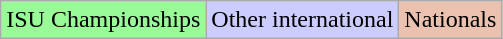<table class="wikitable">
<tr>
<td bgcolor=98FB98>ISU Championships</td>
<td bgcolor=#CCCCFF>Other international</td>
<td bgcolor=#EBC2AF>Nationals</td>
</tr>
</table>
